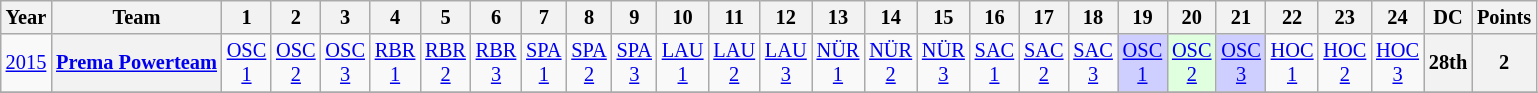<table class="wikitable" style="text-align:center; font-size:85%">
<tr>
<th>Year</th>
<th>Team</th>
<th>1</th>
<th>2</th>
<th>3</th>
<th>4</th>
<th>5</th>
<th>6</th>
<th>7</th>
<th>8</th>
<th>9</th>
<th>10</th>
<th>11</th>
<th>12</th>
<th>13</th>
<th>14</th>
<th>15</th>
<th>16</th>
<th>17</th>
<th>18</th>
<th>19</th>
<th>20</th>
<th>21</th>
<th>22</th>
<th>23</th>
<th>24</th>
<th>DC</th>
<th>Points</th>
</tr>
<tr>
<td><a href='#'>2015</a></td>
<th nowrap><a href='#'>Prema Powerteam</a></th>
<td><a href='#'>OSC<br>1</a></td>
<td><a href='#'>OSC<br>2</a></td>
<td><a href='#'>OSC<br>3</a></td>
<td><a href='#'>RBR<br>1</a></td>
<td><a href='#'>RBR<br>2</a></td>
<td><a href='#'>RBR<br>3</a></td>
<td><a href='#'>SPA<br>1</a></td>
<td><a href='#'>SPA<br>2</a></td>
<td><a href='#'>SPA<br>3</a></td>
<td><a href='#'>LAU<br>1</a></td>
<td><a href='#'>LAU<br>2</a></td>
<td><a href='#'>LAU<br>3</a></td>
<td><a href='#'>NÜR<br>1</a></td>
<td><a href='#'>NÜR<br>2</a></td>
<td><a href='#'>NÜR<br>3</a></td>
<td><a href='#'>SAC<br>1</a></td>
<td><a href='#'>SAC<br>2</a></td>
<td><a href='#'>SAC<br>3</a></td>
<td style="background:#CFCFFF"><a href='#'>OSC<br>1</a><br></td>
<td style="background:#DFFFDF"><a href='#'>OSC<br>2</a><br></td>
<td style="background:#CFCFFF"><a href='#'>OSC<br>3</a><br></td>
<td><a href='#'>HOC<br>1</a></td>
<td><a href='#'>HOC<br>2</a></td>
<td><a href='#'>HOC<br>3</a></td>
<th>28th</th>
<th>2</th>
</tr>
<tr>
</tr>
</table>
